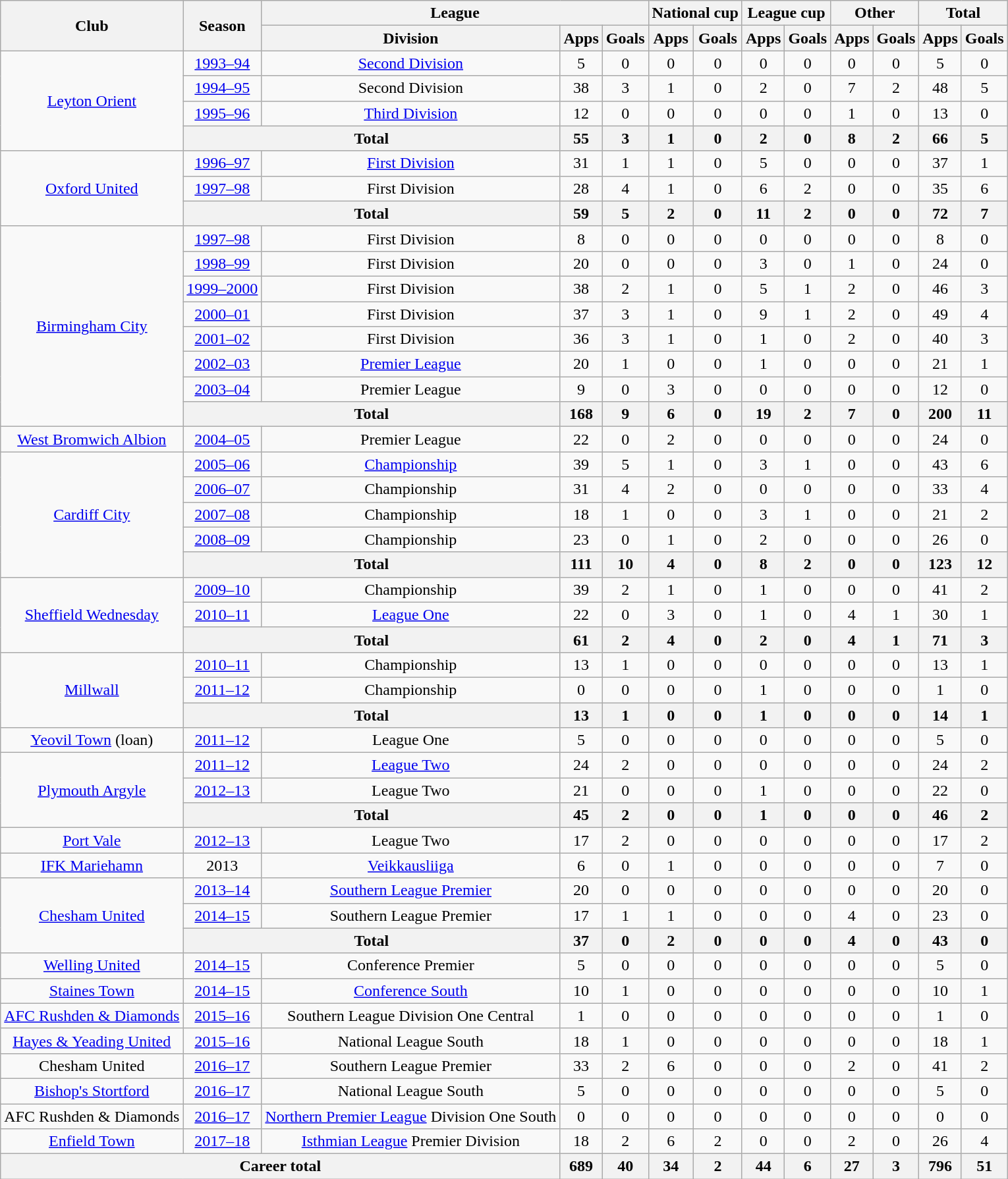<table class="wikitable" style="text-align:center">
<tr>
<th rowspan="2">Club</th>
<th rowspan="2">Season</th>
<th colspan="3">League</th>
<th colspan="2">National cup</th>
<th colspan="2">League cup</th>
<th colspan="2">Other</th>
<th colspan="2">Total</th>
</tr>
<tr>
<th>Division</th>
<th>Apps</th>
<th>Goals</th>
<th>Apps</th>
<th>Goals</th>
<th>Apps</th>
<th>Goals</th>
<th>Apps</th>
<th>Goals</th>
<th>Apps</th>
<th>Goals</th>
</tr>
<tr>
<td rowspan="4"><a href='#'>Leyton Orient</a></td>
<td><a href='#'>1993–94</a></td>
<td><a href='#'>Second Division</a></td>
<td>5</td>
<td>0</td>
<td>0</td>
<td>0</td>
<td>0</td>
<td>0</td>
<td>0</td>
<td>0</td>
<td>5</td>
<td>0</td>
</tr>
<tr>
<td><a href='#'>1994–95</a></td>
<td>Second Division</td>
<td>38</td>
<td>3</td>
<td>1</td>
<td>0</td>
<td>2</td>
<td>0</td>
<td>7</td>
<td>2</td>
<td>48</td>
<td>5</td>
</tr>
<tr>
<td><a href='#'>1995–96</a></td>
<td><a href='#'>Third Division</a></td>
<td>12</td>
<td>0</td>
<td>0</td>
<td>0</td>
<td>0</td>
<td>0</td>
<td>1</td>
<td>0</td>
<td>13</td>
<td>0</td>
</tr>
<tr>
<th colspan="2">Total</th>
<th>55</th>
<th>3</th>
<th>1</th>
<th>0</th>
<th>2</th>
<th>0</th>
<th>8</th>
<th>2</th>
<th>66</th>
<th>5</th>
</tr>
<tr>
<td rowspan="3"><a href='#'>Oxford United</a></td>
<td><a href='#'>1996–97</a></td>
<td><a href='#'>First Division</a></td>
<td>31</td>
<td>1</td>
<td>1</td>
<td>0</td>
<td>5</td>
<td>0</td>
<td>0</td>
<td>0</td>
<td>37</td>
<td>1</td>
</tr>
<tr>
<td><a href='#'>1997–98</a></td>
<td>First Division</td>
<td>28</td>
<td>4</td>
<td>1</td>
<td>0</td>
<td>6</td>
<td>2</td>
<td>0</td>
<td>0</td>
<td>35</td>
<td>6</td>
</tr>
<tr>
<th colspan="2">Total</th>
<th>59</th>
<th>5</th>
<th>2</th>
<th>0</th>
<th>11</th>
<th>2</th>
<th>0</th>
<th>0</th>
<th>72</th>
<th>7</th>
</tr>
<tr>
<td rowspan="8"><a href='#'>Birmingham City</a></td>
<td><a href='#'>1997–98</a></td>
<td>First Division</td>
<td>8</td>
<td>0</td>
<td>0</td>
<td>0</td>
<td>0</td>
<td>0</td>
<td>0</td>
<td>0</td>
<td>8</td>
<td>0</td>
</tr>
<tr>
<td><a href='#'>1998–99</a></td>
<td>First Division</td>
<td>20</td>
<td>0</td>
<td>0</td>
<td>0</td>
<td>3</td>
<td>0</td>
<td>1</td>
<td>0</td>
<td>24</td>
<td>0</td>
</tr>
<tr>
<td><a href='#'>1999–2000</a></td>
<td>First Division</td>
<td>38</td>
<td>2</td>
<td>1</td>
<td>0</td>
<td>5</td>
<td>1</td>
<td>2</td>
<td>0</td>
<td>46</td>
<td>3</td>
</tr>
<tr>
<td><a href='#'>2000–01</a></td>
<td>First Division</td>
<td>37</td>
<td>3</td>
<td>1</td>
<td>0</td>
<td>9</td>
<td>1</td>
<td>2</td>
<td>0</td>
<td>49</td>
<td>4</td>
</tr>
<tr>
<td><a href='#'>2001–02</a></td>
<td>First Division</td>
<td>36</td>
<td>3</td>
<td>1</td>
<td>0</td>
<td>1</td>
<td>0</td>
<td>2</td>
<td>0</td>
<td>40</td>
<td>3</td>
</tr>
<tr>
<td><a href='#'>2002–03</a></td>
<td><a href='#'>Premier League</a></td>
<td>20</td>
<td>1</td>
<td>0</td>
<td>0</td>
<td>1</td>
<td>0</td>
<td>0</td>
<td>0</td>
<td>21</td>
<td>1</td>
</tr>
<tr>
<td><a href='#'>2003–04</a></td>
<td>Premier League</td>
<td>9</td>
<td>0</td>
<td>3</td>
<td>0</td>
<td>0</td>
<td>0</td>
<td>0</td>
<td>0</td>
<td>12</td>
<td>0</td>
</tr>
<tr>
<th colspan="2">Total</th>
<th>168</th>
<th>9</th>
<th>6</th>
<th>0</th>
<th>19</th>
<th>2</th>
<th>7</th>
<th>0</th>
<th>200</th>
<th>11</th>
</tr>
<tr>
<td><a href='#'>West Bromwich Albion</a></td>
<td><a href='#'>2004–05</a></td>
<td>Premier League</td>
<td>22</td>
<td>0</td>
<td>2</td>
<td>0</td>
<td>0</td>
<td>0</td>
<td>0</td>
<td>0</td>
<td>24</td>
<td>0</td>
</tr>
<tr>
<td rowspan="5"><a href='#'>Cardiff City</a></td>
<td><a href='#'>2005–06</a></td>
<td><a href='#'>Championship</a></td>
<td>39</td>
<td>5</td>
<td>1</td>
<td>0</td>
<td>3</td>
<td>1</td>
<td>0</td>
<td>0</td>
<td>43</td>
<td>6</td>
</tr>
<tr>
<td><a href='#'>2006–07</a></td>
<td>Championship</td>
<td>31</td>
<td>4</td>
<td>2</td>
<td>0</td>
<td>0</td>
<td>0</td>
<td>0</td>
<td>0</td>
<td>33</td>
<td>4</td>
</tr>
<tr>
<td><a href='#'>2007–08</a></td>
<td>Championship</td>
<td>18</td>
<td>1</td>
<td>0</td>
<td>0</td>
<td>3</td>
<td>1</td>
<td>0</td>
<td>0</td>
<td>21</td>
<td>2</td>
</tr>
<tr>
<td><a href='#'>2008–09</a></td>
<td>Championship</td>
<td>23</td>
<td>0</td>
<td>1</td>
<td>0</td>
<td>2</td>
<td>0</td>
<td>0</td>
<td>0</td>
<td>26</td>
<td>0</td>
</tr>
<tr>
<th colspan="2">Total</th>
<th>111</th>
<th>10</th>
<th>4</th>
<th>0</th>
<th>8</th>
<th>2</th>
<th>0</th>
<th>0</th>
<th>123</th>
<th>12</th>
</tr>
<tr>
<td rowspan="3"><a href='#'>Sheffield Wednesday</a></td>
<td><a href='#'>2009–10</a></td>
<td>Championship</td>
<td>39</td>
<td>2</td>
<td>1</td>
<td>0</td>
<td>1</td>
<td>0</td>
<td>0</td>
<td>0</td>
<td>41</td>
<td>2</td>
</tr>
<tr>
<td><a href='#'>2010–11</a></td>
<td><a href='#'>League One</a></td>
<td>22</td>
<td>0</td>
<td>3</td>
<td>0</td>
<td>1</td>
<td>0</td>
<td>4</td>
<td>1</td>
<td>30</td>
<td>1</td>
</tr>
<tr>
<th colspan="2">Total</th>
<th>61</th>
<th>2</th>
<th>4</th>
<th>0</th>
<th>2</th>
<th>0</th>
<th>4</th>
<th>1</th>
<th>71</th>
<th>3</th>
</tr>
<tr>
<td rowspan="3"><a href='#'>Millwall</a></td>
<td><a href='#'>2010–11</a></td>
<td>Championship</td>
<td>13</td>
<td>1</td>
<td>0</td>
<td>0</td>
<td>0</td>
<td>0</td>
<td>0</td>
<td>0</td>
<td>13</td>
<td>1</td>
</tr>
<tr>
<td><a href='#'>2011–12</a></td>
<td>Championship</td>
<td>0</td>
<td>0</td>
<td>0</td>
<td>0</td>
<td>1</td>
<td>0</td>
<td>0</td>
<td>0</td>
<td>1</td>
<td>0</td>
</tr>
<tr>
<th colspan="2">Total</th>
<th>13</th>
<th>1</th>
<th>0</th>
<th>0</th>
<th>1</th>
<th>0</th>
<th>0</th>
<th>0</th>
<th>14</th>
<th>1</th>
</tr>
<tr>
<td><a href='#'>Yeovil Town</a> (loan)</td>
<td><a href='#'>2011–12</a></td>
<td>League One</td>
<td>5</td>
<td>0</td>
<td>0</td>
<td>0</td>
<td>0</td>
<td>0</td>
<td>0</td>
<td>0</td>
<td>5</td>
<td>0</td>
</tr>
<tr>
<td rowspan="3"><a href='#'>Plymouth Argyle</a></td>
<td><a href='#'>2011–12</a></td>
<td><a href='#'>League Two</a></td>
<td>24</td>
<td>2</td>
<td>0</td>
<td>0</td>
<td>0</td>
<td>0</td>
<td>0</td>
<td>0</td>
<td>24</td>
<td>2</td>
</tr>
<tr>
<td><a href='#'>2012–13</a></td>
<td>League Two</td>
<td>21</td>
<td>0</td>
<td>0</td>
<td>0</td>
<td>1</td>
<td>0</td>
<td>0</td>
<td>0</td>
<td>22</td>
<td>0</td>
</tr>
<tr>
<th colspan="2">Total</th>
<th>45</th>
<th>2</th>
<th>0</th>
<th>0</th>
<th>1</th>
<th>0</th>
<th>0</th>
<th>0</th>
<th>46</th>
<th>2</th>
</tr>
<tr>
<td><a href='#'>Port Vale</a></td>
<td><a href='#'>2012–13</a></td>
<td>League Two</td>
<td>17</td>
<td>2</td>
<td>0</td>
<td>0</td>
<td>0</td>
<td>0</td>
<td>0</td>
<td>0</td>
<td>17</td>
<td>2</td>
</tr>
<tr>
<td><a href='#'>IFK Mariehamn</a></td>
<td>2013</td>
<td><a href='#'>Veikkausliiga</a></td>
<td>6</td>
<td>0</td>
<td>1</td>
<td>0</td>
<td>0</td>
<td>0</td>
<td>0</td>
<td>0</td>
<td>7</td>
<td>0</td>
</tr>
<tr>
<td rowspan="3"><a href='#'>Chesham United</a></td>
<td><a href='#'>2013–14</a></td>
<td><a href='#'>Southern League Premier</a></td>
<td>20</td>
<td>0</td>
<td>0</td>
<td>0</td>
<td>0</td>
<td>0</td>
<td>0</td>
<td>0</td>
<td>20</td>
<td>0</td>
</tr>
<tr>
<td><a href='#'>2014–15</a></td>
<td>Southern League Premier</td>
<td>17</td>
<td>1</td>
<td>1</td>
<td>0</td>
<td>0</td>
<td>0</td>
<td>4</td>
<td>0</td>
<td>23</td>
<td>0</td>
</tr>
<tr>
<th colspan="2">Total</th>
<th>37</th>
<th>0</th>
<th>2</th>
<th>0</th>
<th>0</th>
<th>0</th>
<th>4</th>
<th>0</th>
<th>43</th>
<th>0</th>
</tr>
<tr>
<td><a href='#'>Welling United</a></td>
<td><a href='#'>2014–15</a></td>
<td>Conference Premier</td>
<td>5</td>
<td>0</td>
<td>0</td>
<td>0</td>
<td>0</td>
<td>0</td>
<td>0</td>
<td>0</td>
<td>5</td>
<td>0</td>
</tr>
<tr>
<td><a href='#'>Staines Town</a></td>
<td><a href='#'>2014–15</a></td>
<td><a href='#'>Conference South</a></td>
<td>10</td>
<td>1</td>
<td>0</td>
<td>0</td>
<td>0</td>
<td>0</td>
<td>0</td>
<td>0</td>
<td>10</td>
<td>1</td>
</tr>
<tr>
<td><a href='#'>AFC Rushden & Diamonds</a></td>
<td><a href='#'>2015–16</a></td>
<td>Southern League Division One Central</td>
<td>1</td>
<td>0</td>
<td>0</td>
<td>0</td>
<td>0</td>
<td>0</td>
<td>0</td>
<td>0</td>
<td>1</td>
<td>0</td>
</tr>
<tr>
<td><a href='#'>Hayes & Yeading United</a></td>
<td><a href='#'>2015–16</a></td>
<td>National League South</td>
<td>18</td>
<td>1</td>
<td>0</td>
<td>0</td>
<td>0</td>
<td>0</td>
<td>0</td>
<td>0</td>
<td>18</td>
<td>1</td>
</tr>
<tr>
<td>Chesham United</td>
<td><a href='#'>2016–17</a></td>
<td>Southern League Premier</td>
<td>33</td>
<td>2</td>
<td>6</td>
<td>0</td>
<td>0</td>
<td>0</td>
<td>2</td>
<td>0</td>
<td>41</td>
<td>2</td>
</tr>
<tr>
<td><a href='#'>Bishop's Stortford</a></td>
<td><a href='#'>2016–17</a></td>
<td>National League South</td>
<td>5</td>
<td>0</td>
<td>0</td>
<td>0</td>
<td>0</td>
<td>0</td>
<td>0</td>
<td>0</td>
<td>5</td>
<td>0</td>
</tr>
<tr>
<td>AFC Rushden & Diamonds</td>
<td><a href='#'>2016–17</a></td>
<td><a href='#'>Northern Premier League</a> Division One South</td>
<td>0</td>
<td>0</td>
<td>0</td>
<td>0</td>
<td>0</td>
<td>0</td>
<td>0</td>
<td>0</td>
<td>0</td>
<td>0</td>
</tr>
<tr>
<td><a href='#'>Enfield Town</a></td>
<td><a href='#'>2017–18</a></td>
<td><a href='#'>Isthmian League</a> Premier Division</td>
<td>18</td>
<td>2</td>
<td>6</td>
<td>2</td>
<td>0</td>
<td>0</td>
<td>2</td>
<td>0</td>
<td>26</td>
<td>4</td>
</tr>
<tr>
<th colspan="3">Career total</th>
<th>689</th>
<th>40</th>
<th>34</th>
<th>2</th>
<th>44</th>
<th>6</th>
<th>27</th>
<th>3</th>
<th>796</th>
<th>51</th>
</tr>
</table>
